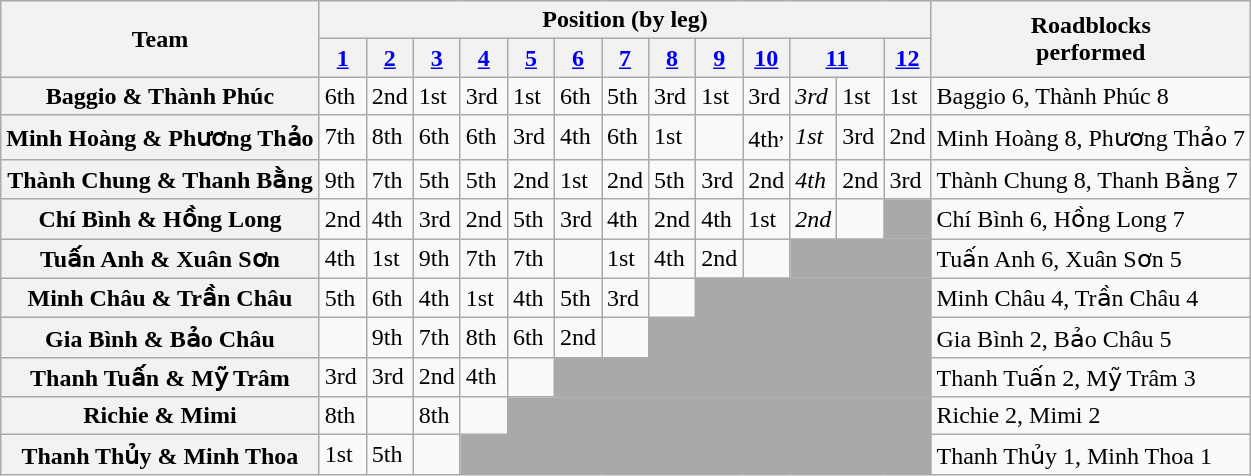<table class=wikitable style="white-space:nowrap;">
<tr>
<th rowspan=2>Team</th>
<th colspan=13>Position (by leg)</th>
<th rowspan=2>Roadblocks<br>performed</th>
</tr>
<tr>
<th><a href='#'>1</a></th>
<th><a href='#'>2</a></th>
<th><a href='#'>3</a></th>
<th><a href='#'>4</a></th>
<th><a href='#'>5</a></th>
<th><a href='#'>6</a></th>
<th><a href='#'>7</a></th>
<th><a href='#'>8</a></th>
<th><a href='#'>9</a></th>
<th><a href='#'>10</a></th>
<th colspan=2><a href='#'>11</a></th>
<th><a href='#'>12</a></th>
</tr>
<tr>
<th>Baggio & Thành Phúc</th>
<td>6th</td>
<td>2nd</td>
<td>1st</td>
<td>3rd</td>
<td>1st</td>
<td>6th</td>
<td>5th</td>
<td>3rd</td>
<td>1st</td>
<td>3rd</td>
<td><em>3rd</em></td>
<td>1st</td>
<td>1st</td>
<td>Baggio 6, Thành Phúc 8</td>
</tr>
<tr>
<th>Minh Hoàng & Phương Thảo</th>
<td>7th</td>
<td>8th</td>
<td>6th</td>
<td>6th</td>
<td>3rd</td>
<td>4th</td>
<td>6th</td>
<td>1st</td>
<td></td>
<td>4th<sup>,</sup></td>
<td><em>1st</em></td>
<td>3rd</td>
<td>2nd</td>
<td>Minh Hoàng 8, Phương Thảo 7</td>
</tr>
<tr>
<th>Thành Chung & Thanh Bằng</th>
<td>9th</td>
<td>7th</td>
<td>5th</td>
<td>5th</td>
<td>2nd</td>
<td>1st</td>
<td>2nd</td>
<td>5th</td>
<td>3rd</td>
<td>2nd</td>
<td><em>4th</em></td>
<td>2nd</td>
<td>3rd</td>
<td>Thành Chung 8, Thanh Bằng 7</td>
</tr>
<tr>
<th>Chí Bình & Hồng Long</th>
<td>2nd</td>
<td>4th</td>
<td>3rd</td>
<td>2nd</td>
<td>5th</td>
<td>3rd</td>
<td>4th</td>
<td>2nd</td>
<td>4th</td>
<td>1st</td>
<td><em>2nd</em></td>
<td></td>
<td style="background:darkgrey;"></td>
<td>Chí Bình 6, Hồng Long 7</td>
</tr>
<tr>
<th>Tuấn Anh & Xuân Sơn</th>
<td>4th</td>
<td>1st</td>
<td>9th</td>
<td>7th</td>
<td>7th</td>
<td></td>
<td>1st</td>
<td>4th</td>
<td>2nd</td>
<td></td>
<td style="background:darkgrey;" colspan="3"></td>
<td>Tuấn Anh 6, Xuân Sơn 5</td>
</tr>
<tr>
<th>Minh Châu & Trần Châu</th>
<td>5th</td>
<td>6th</td>
<td>4th</td>
<td>1st</td>
<td>4th</td>
<td>5th</td>
<td>3rd</td>
<td></td>
<td style="background:darkgrey;" colspan="5"></td>
<td>Minh Châu 4, Trần Châu 4</td>
</tr>
<tr>
<th>Gia Bình & Bảo Châu</th>
<td></td>
<td>9th</td>
<td>7th</td>
<td>8th</td>
<td>6th</td>
<td>2nd</td>
<td></td>
<td style="background:darkgrey;" colspan="6"></td>
<td>Gia Bình 2, Bảo Châu 5</td>
</tr>
<tr>
<th>Thanh Tuấn & Mỹ Trâm</th>
<td>3rd</td>
<td>3rd</td>
<td>2nd</td>
<td>4th</td>
<td></td>
<td style="background:darkgrey;" colspan="8"></td>
<td>Thanh Tuấn 2, Mỹ Trâm 3</td>
</tr>
<tr>
<th>Richie & Mimi</th>
<td>8th</td>
<td></td>
<td>8th</td>
<td></td>
<td style="background:darkgrey;" colspan="9"></td>
<td>Richie 2, Mimi 2</td>
</tr>
<tr>
<th>Thanh Thủy & Minh Thoa</th>
<td>1st</td>
<td>5th</td>
<td></td>
<td style="background:darkgrey;" colspan="10"></td>
<td>Thanh Thủy 1, Minh Thoa 1</td>
</tr>
</table>
